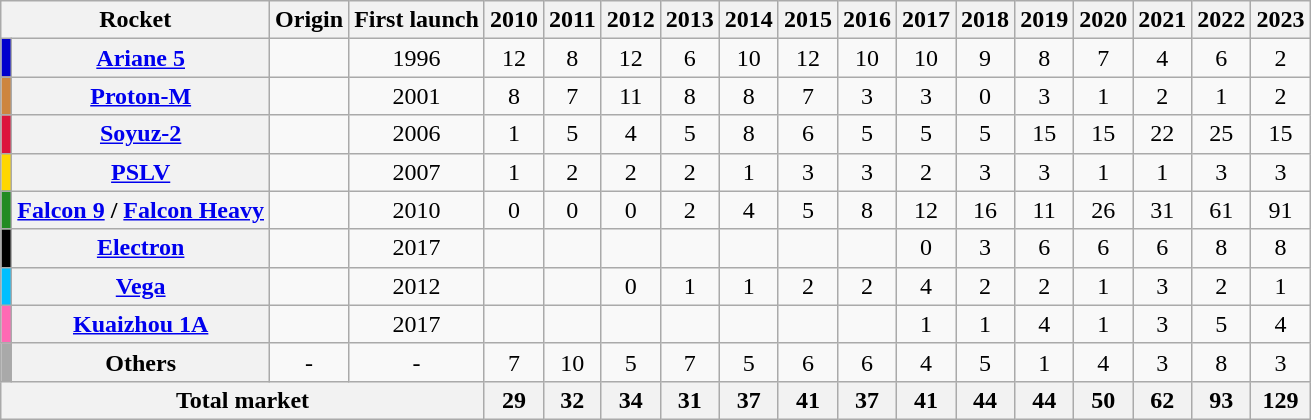<table class="wikitable sortable" style="text-align:center;">
<tr>
<th colspan = 2>Rocket</th>
<th style="text-align:left">Origin</th>
<th data-sort-type="date">First launch</th>
<th>2010</th>
<th>2011</th>
<th>2012</th>
<th>2013</th>
<th>2014</th>
<th>2015</th>
<th>2016</th>
<th>2017</th>
<th>2018</th>
<th>2019</th>
<th>2020</th>
<th>2021</th>
<th>2022</th>
<th>2023</th>
</tr>
<tr>
<th style="background:MediumBlue;"></th>
<th><a href='#'>Ariane 5</a></th>
<td></td>
<td>1996</td>
<td>12</td>
<td>8</td>
<td>12</td>
<td>6</td>
<td>10</td>
<td>12</td>
<td>10</td>
<td>10</td>
<td>9</td>
<td>8</td>
<td>7</td>
<td>4</td>
<td>6</td>
<td>2</td>
</tr>
<tr>
<th style="background:Peru;"></th>
<th><a href='#'>Proton-M</a></th>
<td></td>
<td>2001</td>
<td>8</td>
<td>7</td>
<td>11</td>
<td>8</td>
<td>8</td>
<td>7</td>
<td>3</td>
<td>3</td>
<td>0</td>
<td>3</td>
<td>1</td>
<td>2</td>
<td>1</td>
<td>2</td>
</tr>
<tr>
<th style="background:Crimson;"></th>
<th><a href='#'>Soyuz-2</a></th>
<td></td>
<td>2006</td>
<td>1</td>
<td>5</td>
<td>4</td>
<td>5</td>
<td>8</td>
<td>6</td>
<td>5</td>
<td>5</td>
<td>5</td>
<td>15</td>
<td>15</td>
<td>22</td>
<td>25</td>
<td>15</td>
</tr>
<tr>
<th style="background:Gold;"></th>
<th><a href='#'>PSLV</a></th>
<td></td>
<td>2007</td>
<td>1</td>
<td>2</td>
<td>2</td>
<td>2</td>
<td>1</td>
<td>3</td>
<td>3</td>
<td>2</td>
<td>3</td>
<td>3</td>
<td>1</td>
<td>1</td>
<td>3</td>
<td>3</td>
</tr>
<tr>
<th style="background:ForestGreen;"></th>
<th><a href='#'>Falcon 9</a> / <a href='#'>Falcon Heavy</a></th>
<td></td>
<td>2010</td>
<td>0</td>
<td>0</td>
<td>0</td>
<td>2</td>
<td>4</td>
<td>5</td>
<td>8</td>
<td>12</td>
<td>16</td>
<td>11</td>
<td>26</td>
<td>31</td>
<td>61</td>
<td>91</td>
</tr>
<tr>
<th style="background:Black;"></th>
<th><a href='#'>Electron</a></th>
<td></td>
<td>2017</td>
<td></td>
<td></td>
<td></td>
<td></td>
<td></td>
<td></td>
<td></td>
<td>0</td>
<td>3</td>
<td>6</td>
<td>6</td>
<td>6</td>
<td>8</td>
<td>8</td>
</tr>
<tr>
<th style="background:DeepSkyBlue;"></th>
<th><a href='#'>Vega</a></th>
<td></td>
<td>2012</td>
<td></td>
<td></td>
<td>0</td>
<td>1</td>
<td>1</td>
<td>2</td>
<td>2</td>
<td>4</td>
<td>2</td>
<td>2</td>
<td>1</td>
<td>3</td>
<td>2</td>
<td>1</td>
</tr>
<tr>
<th style="background:HotPink;"></th>
<th><a href='#'>Kuaizhou 1A</a></th>
<td></td>
<td>2017</td>
<td></td>
<td></td>
<td></td>
<td></td>
<td></td>
<td></td>
<td></td>
<td>1</td>
<td>1</td>
<td>4</td>
<td>1</td>
<td>3</td>
<td>5</td>
<td>4</td>
</tr>
<tr>
<th style="background:DarkGrey;"></th>
<th>Others</th>
<td>-</td>
<td>-</td>
<td>7 </td>
<td>10 </td>
<td>5 </td>
<td>7 </td>
<td>5 </td>
<td>6 </td>
<td>6 </td>
<td>4 </td>
<td>5 </td>
<td>1 </td>
<td>4 </td>
<td>3 </td>
<td>8 </td>
<td>3 </td>
</tr>
<tr class="sortbottom">
<th colspan=4>Total market</th>
<th>29</th>
<th>32</th>
<th>34</th>
<th>31</th>
<th>37</th>
<th>41</th>
<th>37</th>
<th>41</th>
<th>44</th>
<th>44</th>
<th>50</th>
<th>62</th>
<th>93</th>
<th>129</th>
</tr>
</table>
